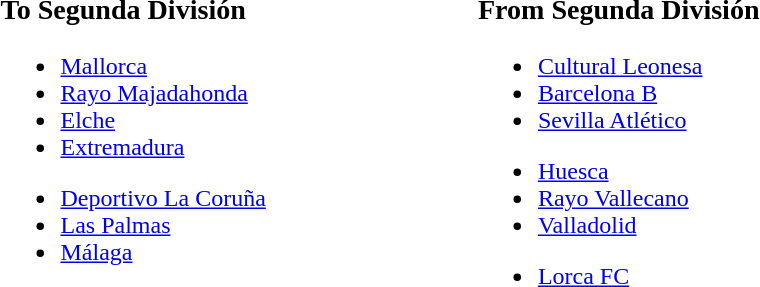<table>
<tr>
<td valign=top width=30%><br><h3>To Segunda División</h3><ul><li><a href='#'>Mallorca</a></li><li><a href='#'>Rayo Majadahonda</a></li><li><a href='#'>Elche</a></li><li><a href='#'>Extremadura</a></li></ul><ul><li><a href='#'>Deportivo La Coruña</a></li><li><a href='#'>Las Palmas</a></li><li><a href='#'>Málaga</a></li></ul></td>
<td valign=top width=30%><br><h3>From Segunda División</h3><ul><li><a href='#'>Cultural Leonesa</a></li><li><a href='#'>Barcelona B</a></li><li><a href='#'>Sevilla Atlético</a></li></ul><ul><li><a href='#'>Huesca</a></li><li><a href='#'>Rayo Vallecano</a></li><li><a href='#'>Valladolid</a></li></ul><ul><li><a href='#'>Lorca FC</a></li></ul></td>
</tr>
</table>
